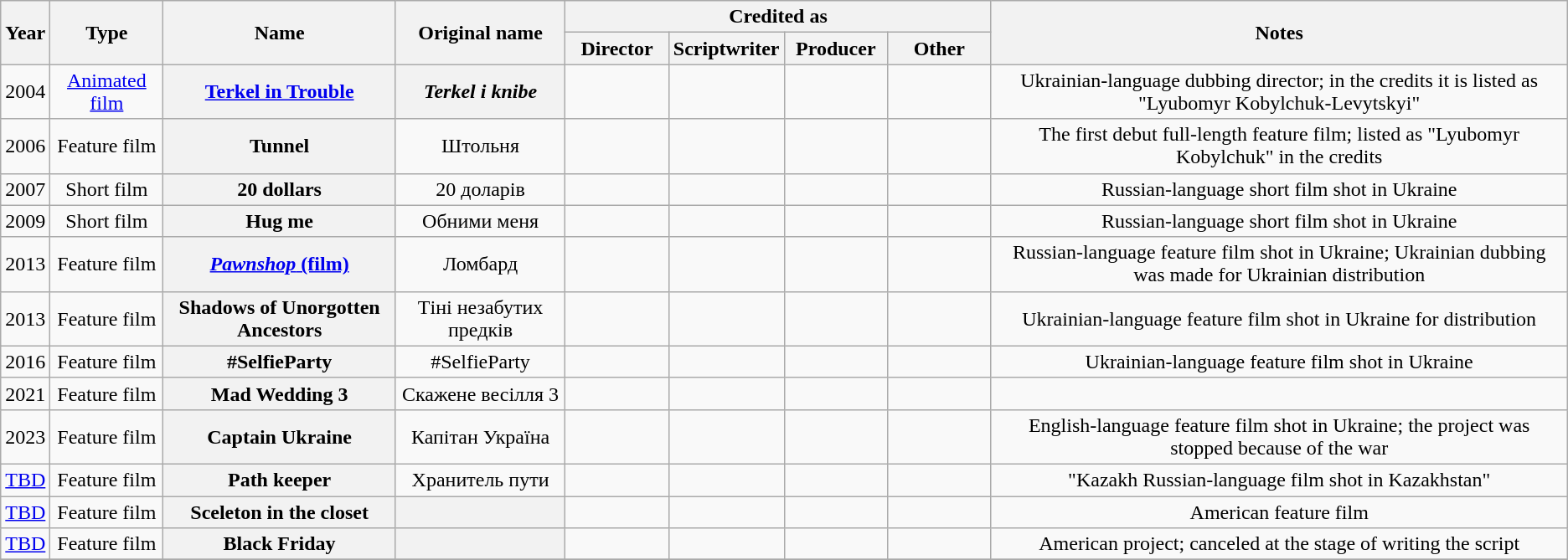<table class="wikitable sortable plainrowheaders" style="text-align:center;">
<tr>
<th rowspan="2" scope="col">Year</th>
<th rowspan="2" scope="col">Type</th>
<th rowspan="2" scope="col">Name</th>
<th rowspan="2" scope="col">Original name</th>
<th colspan="4" scope="col">Credited as</th>
<th rowspan="2" scope="col" class="unsortable">Notes</th>
</tr>
<tr>
<th width="75">Director</th>
<th width="75">Scriptwriter</th>
<th width="75">Producer</th>
<th width="75">Other</th>
</tr>
<tr style="text-align:center;">
<td>2004</td>
<td><a href='#'>Animated film</a></td>
<th scope="row"><a href='#'>Terkel in Trouble</a></th>
<th scope="row"><em>Terkel i knibe</em></th>
<td></td>
<td></td>
<td></td>
<td></td>
<td>Ukrainian-language dubbing director; in the credits it is listed as "Lyubomyr Kobylchuk-Levytskyi"</td>
</tr>
<tr style="text-align:center;">
<td>2006</td>
<td>Feature film</td>
<th scope="row">Tunnel</th>
<td>Штольня</td>
<td></td>
<td></td>
<td></td>
<td></td>
<td>The first debut full-length feature film; listed as "Lyubomyr Kobylchuk" in the credits</td>
</tr>
<tr style="text-align:center;">
<td>2007</td>
<td>Short film</td>
<th scope="row">20 dollars</th>
<td scope="row">20 доларів</td>
<td></td>
<td></td>
<td></td>
<td></td>
<td>Russian-language short film shot in Ukraine</td>
</tr>
<tr style="text-align:center;">
<td>2009</td>
<td>Short film</td>
<th scope="row">Hug me</th>
<td scope="row">Обними меня</td>
<td></td>
<td></td>
<td></td>
<td></td>
<td>Russian-language short film shot in Ukraine</td>
</tr>
<tr style="text-align:center;">
<td>2013</td>
<td>Feature film</td>
<th scope="row"><a href='#'><em>Pawnshop</em> (film)</a></th>
<td>Ломбард</td>
<td></td>
<td></td>
<td></td>
<td></td>
<td>Russian-language feature film shot in Ukraine; Ukrainian dubbing was made for Ukrainian distribution</td>
</tr>
<tr style="text-align:center;">
<td>2013</td>
<td>Feature film</td>
<th scope="row">Shadows of Unorgotten Ancestors</th>
<td>Тіні незабутих предків</td>
<td></td>
<td></td>
<td></td>
<td></td>
<td>Ukrainian-language feature film shot in Ukraine for distribution</td>
</tr>
<tr style="text-align:center;">
<td>2016</td>
<td>Feature film</td>
<th scope="row">#SelfieParty</th>
<td>#SelfieParty</td>
<td></td>
<td></td>
<td></td>
<td></td>
<td>Ukrainian-language feature film shot in Ukraine</td>
</tr>
<tr style="text-align:center;">
<td>2021</td>
<td>Feature film</td>
<th scope="row">Mad Wedding 3</th>
<td>Скажене весілля 3</td>
<td></td>
<td></td>
<td></td>
<td></td>
<td></td>
</tr>
<tr style="text-align:center;">
<td>2023</td>
<td>Feature film</td>
<th scope="row">Captain Ukraine</th>
<td>Капітан Україна</td>
<td></td>
<td></td>
<td></td>
<td></td>
<td>English-language feature film shot in Ukraine; the project was stopped because of the war</td>
</tr>
<tr style="text-align:center;">
<td><a href='#'>TBD</a></td>
<td>Feature film</td>
<th scope="row">Path keeper</th>
<td>Хранитель пути</td>
<td></td>
<td></td>
<td></td>
<td></td>
<td>"Kazakh Russian-language film shot in Kazakhstan"</td>
</tr>
<tr style="text-align:center;">
<td><a href='#'>TBD</a></td>
<td>Feature film</td>
<th scope="row">Sceleton in the closet</th>
<th></th>
<td></td>
<td></td>
<td></td>
<td></td>
<td>American feature film</td>
</tr>
<tr style="text-align:center;">
<td><a href='#'>TBD</a></td>
<td>Feature film</td>
<th scope="row">Black Friday</th>
<th></th>
<td></td>
<td></td>
<td></td>
<td></td>
<td>American project; canceled at the stage of writing the script</td>
</tr>
<tr style="text-align:center;">
</tr>
</table>
